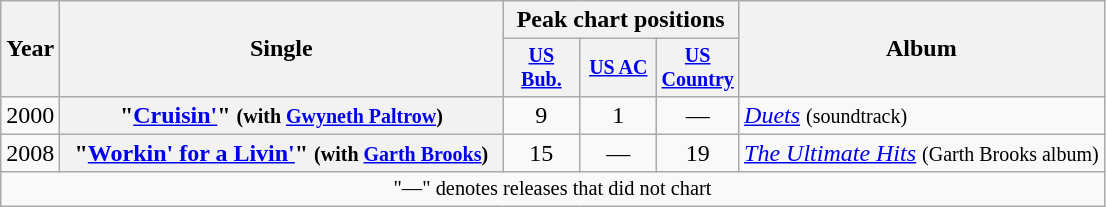<table class="wikitable plainrowheaders" style="text-align:center;">
<tr>
<th rowspan="2">Year</th>
<th rowspan="2" style="width:18em;">Single</th>
<th colspan="3">Peak chart positions</th>
<th rowspan="2">Album</th>
</tr>
<tr style="font-size:smaller;">
<th style="width:45px;"><a href='#'>US<br>Bub.</a><br></th>
<th style="width:45px;"><a href='#'>US AC</a><br></th>
<th style="width:45px;"><a href='#'>US Country</a><br></th>
</tr>
<tr>
<td>2000</td>
<th scope="row">"<a href='#'>Cruisin'</a>" <small>(with <a href='#'>Gwyneth Paltrow</a>)</small></th>
<td>9</td>
<td>1</td>
<td>—</td>
<td style="text-align:left;"><em><a href='#'>Duets</a></em> <small>(soundtrack)</small></td>
</tr>
<tr>
<td>2008</td>
<th scope="row">"<a href='#'>Workin' for a Livin'</a>" <small>(with <a href='#'>Garth Brooks</a>)</small></th>
<td>15</td>
<td>—</td>
<td>19</td>
<td style="text-align:left;"><em><a href='#'>The Ultimate Hits</a></em> <small>(Garth Brooks album)</small></td>
</tr>
<tr>
<td colspan="6" style="font-size:85%">"—" denotes releases that did not chart</td>
</tr>
</table>
